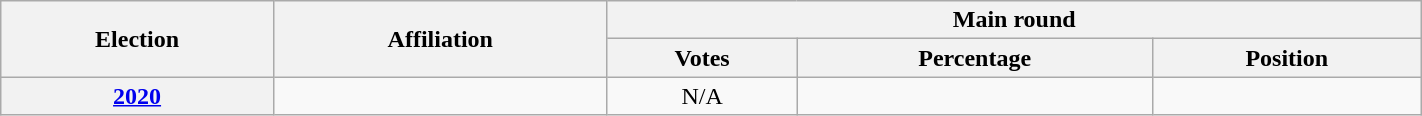<table class=wikitable width=75%>
<tr>
<th rowspan=2>Election</th>
<th rowspan=2>Affiliation</th>
<th colspan=3>Main round</th>
</tr>
<tr>
<th>Votes</th>
<th>Percentage</th>
<th>Position</th>
</tr>
<tr align=center>
<th><a href='#'>2020</a></th>
<td></td>
<td>N/A</td>
<td></td>
<td></td>
</tr>
</table>
